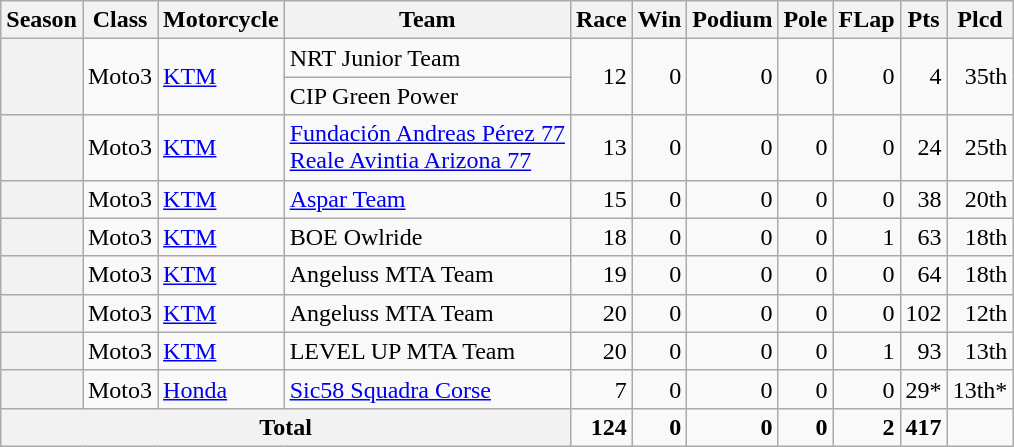<table class="wikitable" style="text-align:right;">
<tr>
<th>Season</th>
<th>Class</th>
<th>Motorcycle</th>
<th>Team</th>
<th>Race</th>
<th>Win</th>
<th>Podium</th>
<th>Pole</th>
<th>FLap</th>
<th>Pts</th>
<th>Plcd</th>
</tr>
<tr>
<th rowspan="2"></th>
<td style="text-align:left;" rowspan="2">Moto3</td>
<td style="text-align:left;" rowspan="2"><a href='#'>KTM</a></td>
<td style="text-align:left;">NRT Junior Team</td>
<td rowspan="2">12</td>
<td rowspan="2">0</td>
<td rowspan="2">0</td>
<td rowspan="2">0</td>
<td rowspan="2">0</td>
<td rowspan="2">4</td>
<td rowspan="2">35th</td>
</tr>
<tr>
<td style="text-align:left;">CIP Green Power</td>
</tr>
<tr>
<th></th>
<td>Moto3</td>
<td style="text-align:left;"><a href='#'>KTM</a></td>
<td style="text-align:left;"><a href='#'>Fundación Andreas Pérez 77</a><br><a href='#'>Reale Avintia Arizona 77</a></td>
<td>13</td>
<td>0</td>
<td>0</td>
<td>0</td>
<td>0</td>
<td>24</td>
<td>25th</td>
</tr>
<tr>
<th></th>
<td>Moto3</td>
<td style="text-align:left;"><a href='#'>KTM</a></td>
<td style="text-align:left;"><a href='#'>Aspar Team</a></td>
<td>15</td>
<td>0</td>
<td>0</td>
<td>0</td>
<td>0</td>
<td>38</td>
<td>20th</td>
</tr>
<tr>
<th></th>
<td>Moto3</td>
<td style="text-align:left;"><a href='#'>KTM</a></td>
<td style="text-align:left;">BOE Owlride</td>
<td>18</td>
<td>0</td>
<td>0</td>
<td>0</td>
<td>1</td>
<td>63</td>
<td>18th</td>
</tr>
<tr>
<th></th>
<td>Moto3</td>
<td style="text-align:left;"><a href='#'>KTM</a></td>
<td style="text-align:left;">Angeluss MTA Team</td>
<td>19</td>
<td>0</td>
<td>0</td>
<td>0</td>
<td>0</td>
<td>64</td>
<td>18th</td>
</tr>
<tr>
<th></th>
<td>Moto3</td>
<td style="text-align:left;"><a href='#'>KTM</a></td>
<td style="text-align:left;">Angeluss MTA Team</td>
<td>20</td>
<td>0</td>
<td>0</td>
<td>0</td>
<td>0</td>
<td>102</td>
<td>12th</td>
</tr>
<tr>
<th></th>
<td>Moto3</td>
<td style="text-align:left;"><a href='#'>KTM</a></td>
<td style="text-align:left;">LEVEL UP MTA Team</td>
<td>20</td>
<td>0</td>
<td>0</td>
<td>0</td>
<td>1</td>
<td>93</td>
<td>13th</td>
</tr>
<tr>
<th></th>
<td>Moto3</td>
<td style="text-align:left;"><a href='#'>Honda</a></td>
<td style="text-align:left;"><a href='#'>Sic58 Squadra Corse</a></td>
<td>7</td>
<td>0</td>
<td>0</td>
<td>0</td>
<td>0</td>
<td>29*</td>
<td>13th*</td>
</tr>
<tr>
<th colspan="4">Total</th>
<td><strong>124</strong></td>
<td><strong>0</strong></td>
<td><strong>0</strong></td>
<td><strong>0</strong></td>
<td><strong>2</strong></td>
<td><strong>417</strong></td>
<td></td>
</tr>
</table>
